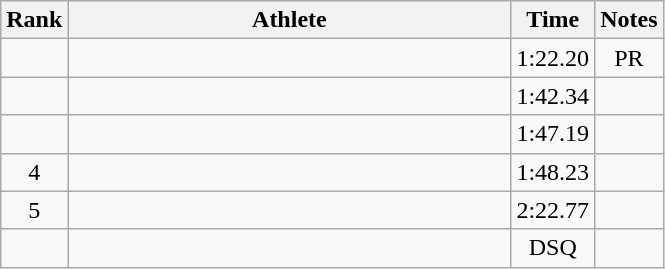<table class="wikitable" style="text-align:center">
<tr>
<th>Rank</th>
<th Style="width:18em">Athlete</th>
<th>Time</th>
<th>Notes</th>
</tr>
<tr>
<td></td>
<td style="text-align:left"></td>
<td>1:22.20</td>
<td>PR</td>
</tr>
<tr>
<td></td>
<td style="text-align:left"></td>
<td>1:42.34</td>
<td></td>
</tr>
<tr>
<td></td>
<td style="text-align:left"></td>
<td>1:47.19</td>
<td></td>
</tr>
<tr>
<td>4</td>
<td style="text-align:left"></td>
<td>1:48.23</td>
<td></td>
</tr>
<tr>
<td>5</td>
<td style="text-align:left"></td>
<td>2:22.77</td>
<td></td>
</tr>
<tr>
<td></td>
<td style="text-align:left"></td>
<td>DSQ</td>
<td></td>
</tr>
</table>
